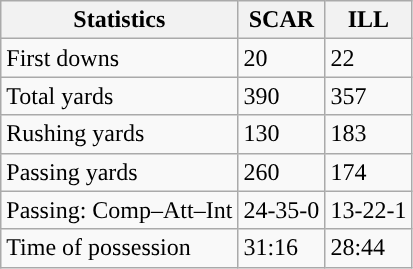<table class="wikitable" style="float: left;">
<tr>
<th>Statistics</th>
<th>SCAR</th>
<th>ILL</th>
</tr>
<tr>
<td>First downs</td>
<td>20</td>
<td>22</td>
</tr>
<tr>
<td>Total yards</td>
<td>390</td>
<td>357</td>
</tr>
<tr>
<td>Rushing yards</td>
<td>130</td>
<td>183</td>
</tr>
<tr>
<td>Passing yards</td>
<td>260</td>
<td>174</td>
</tr>
<tr>
<td>Passing: Comp–Att–Int</td>
<td>24-35-0</td>
<td>13-22-1</td>
</tr>
<tr>
<td>Time of possession</td>
<td>31:16</td>
<td>28:44</td>
</tr>
</table>
